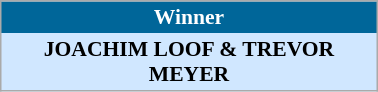<table align=center cellpadding="2" cellspacing="0" style="background: #f9f9f9; border: 1px #aaa solid; border-collapse: collapse; font-size: 90%;" width=20%>
<tr align=center bgcolor=#006699 style="color:white;">
<th width=100%><strong>Winner</strong></th>
</tr>
<tr align=center bgcolor=#D0E7FF>
<td align=center><strong>JOACHIM LOOF & TREVOR MEYER</strong> </td>
</tr>
</table>
